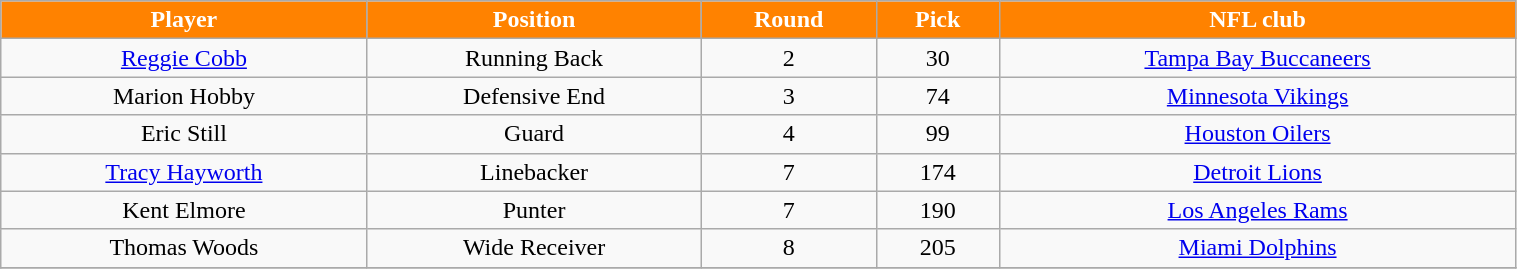<table class="wikitable" width="80%">
<tr align="center"  style="background:#FF8200;color:#FFFFFF;">
<td><strong>Player</strong></td>
<td><strong>Position</strong></td>
<td><strong>Round</strong></td>
<td><strong>Pick</strong></td>
<td><strong>NFL club</strong></td>
</tr>
<tr align="center" bgcolor="">
<td><a href='#'>Reggie Cobb</a></td>
<td>Running Back</td>
<td>2</td>
<td>30</td>
<td><a href='#'>Tampa Bay Buccaneers</a></td>
</tr>
<tr align="center" bgcolor="">
<td>Marion Hobby</td>
<td>Defensive End</td>
<td>3</td>
<td>74</td>
<td><a href='#'>Minnesota Vikings</a></td>
</tr>
<tr align="center" bgcolor="">
<td>Eric Still</td>
<td>Guard</td>
<td>4</td>
<td>99</td>
<td><a href='#'>Houston Oilers</a></td>
</tr>
<tr align="center" bgcolor="">
<td><a href='#'>Tracy Hayworth</a></td>
<td>Linebacker</td>
<td>7</td>
<td>174</td>
<td><a href='#'>Detroit Lions</a></td>
</tr>
<tr align="center" bgcolor="">
<td>Kent Elmore</td>
<td>Punter</td>
<td>7</td>
<td>190</td>
<td><a href='#'>Los Angeles Rams</a></td>
</tr>
<tr align="center" bgcolor="">
<td>Thomas Woods</td>
<td>Wide Receiver</td>
<td>8</td>
<td>205</td>
<td><a href='#'>Miami Dolphins</a></td>
</tr>
<tr align="center" bgcolor="">
</tr>
</table>
